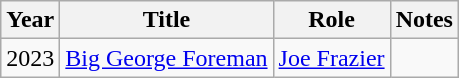<table class="wikitable sortable">
<tr>
<th>Year</th>
<th>Title</th>
<th>Role</th>
<th class = "unsortable">Notes</th>
</tr>
<tr>
<td>2023</td>
<td><a href='#'>Big George Foreman</a></td>
<td><a href='#'>Joe Frazier</a></td>
<td></td>
</tr>
</table>
